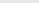<table>
<tr valign="top">
<td></td>
<td></td>
<td></td>
<td></td>
<td></td>
<td></td>
<td></td>
</tr>
<tr valign="top">
<td></td>
<td></td>
<td></td>
<td></td>
<td></td>
<td></td>
<td></td>
</tr>
<tr valign="top">
<td></td>
<td></td>
<td></td>
<td></td>
<td></td>
<td></td>
<td></td>
</tr>
<tr valign="top">
<td></td>
<td></td>
<td></td>
<td></td>
<td></td>
<td></td>
<td></td>
</tr>
<tr valign="top">
<td></td>
<td></td>
<td></td>
<td></td>
<td></td>
<td></td>
<td></td>
</tr>
<tr valign="top">
<td></td>
<td></td>
<td></td>
<td></td>
<td></td>
<td></td>
<td></td>
</tr>
<tr valign="top">
<td></td>
<td></td>
<td></td>
<td></td>
<td></td>
<td></td>
<td></td>
</tr>
<tr valign="top">
<td></td>
<td></td>
<td></td>
<td></td>
<td></td>
<td></td>
<td></td>
</tr>
<tr style="background:#e8e8e8;">
<td colspan=7></td>
</tr>
</table>
